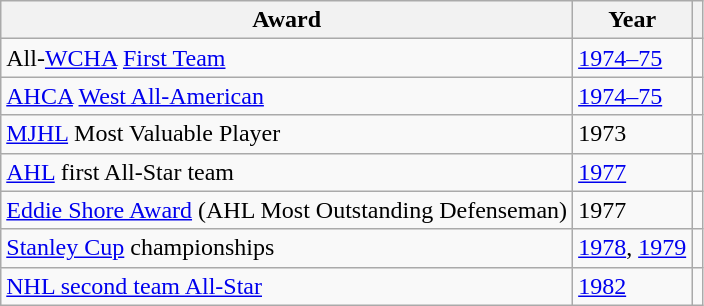<table class="wikitable">
<tr>
<th>Award</th>
<th>Year</th>
<th></th>
</tr>
<tr>
<td>All-<a href='#'>WCHA</a> <a href='#'>First Team</a></td>
<td><a href='#'>1974–75</a></td>
<td></td>
</tr>
<tr>
<td><a href='#'>AHCA</a> <a href='#'>West All-American</a></td>
<td><a href='#'>1974–75</a></td>
<td></td>
</tr>
<tr>
<td><a href='#'>MJHL</a> Most Valuable Player</td>
<td>1973</td>
<td></td>
</tr>
<tr>
<td><a href='#'>AHL</a> first All-Star team</td>
<td><a href='#'>1977</a></td>
<td></td>
</tr>
<tr>
<td><a href='#'>Eddie Shore Award</a> (AHL Most Outstanding Defenseman)</td>
<td>1977</td>
<td></td>
</tr>
<tr>
<td><a href='#'>Stanley Cup</a> championships</td>
<td><a href='#'>1978</a>, <a href='#'>1979</a></td>
<td></td>
</tr>
<tr>
<td><a href='#'>NHL second team All-Star</a></td>
<td><a href='#'>1982</a></td>
<td></td>
</tr>
</table>
